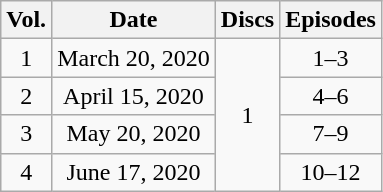<table class="wikitable" style="text-align:center;">
<tr>
<th>Vol.</th>
<th>Date</th>
<th>Discs</th>
<th>Episodes</th>
</tr>
<tr>
<td>1</td>
<td>March 20, 2020</td>
<td rowspan="8">1</td>
<td>1–3</td>
</tr>
<tr>
<td>2</td>
<td>April 15, 2020</td>
<td>4–6</td>
</tr>
<tr>
<td>3</td>
<td>May 20, 2020</td>
<td>7–9</td>
</tr>
<tr>
<td>4</td>
<td>June 17, 2020</td>
<td>10–12</td>
</tr>
</table>
